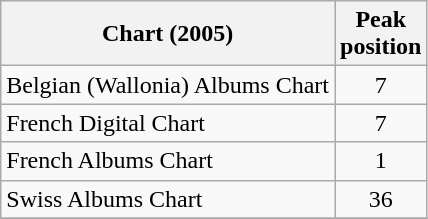<table class="wikitable sortable">
<tr>
<th align="left">Chart (2005)</th>
<th align="center">Peak<br>position</th>
</tr>
<tr>
<td align="left">Belgian (Wallonia) Albums Chart</td>
<td align="center">7</td>
</tr>
<tr>
<td align="left">French Digital Chart</td>
<td align="center">7</td>
</tr>
<tr>
<td align="left">French Albums Chart</td>
<td align="center">1</td>
</tr>
<tr>
<td align="left">Swiss Albums Chart</td>
<td align="center">36</td>
</tr>
<tr>
</tr>
</table>
